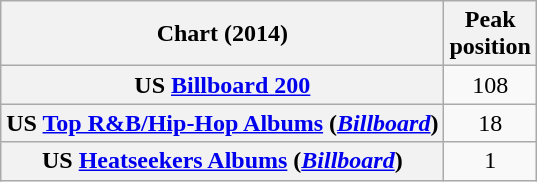<table class="wikitable sortable plainrowheaders" style="text-align:center">
<tr>
<th scope="col">Chart (2014)</th>
<th scope="col">Peak<br> position</th>
</tr>
<tr>
<th scope="row">US <a href='#'>Billboard 200</a></th>
<td>108</td>
</tr>
<tr>
<th scope="row">US <a href='#'>Top R&B/Hip-Hop Albums</a> (<em><a href='#'>Billboard</a></em>)</th>
<td>18</td>
</tr>
<tr>
<th scope="row">US <a href='#'>Heatseekers Albums</a> (<em><a href='#'>Billboard</a></em>)</th>
<td>1</td>
</tr>
</table>
